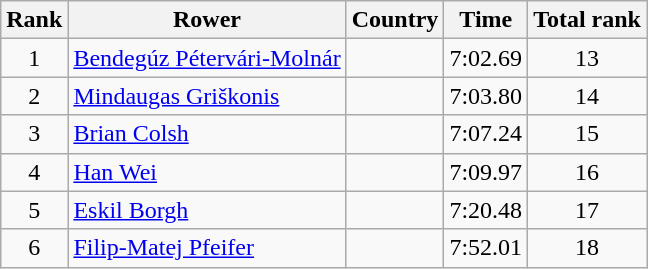<table class="wikitable" style="text-align:center">
<tr>
<th>Rank</th>
<th>Rower</th>
<th>Country</th>
<th>Time</th>
<th>Total rank</th>
</tr>
<tr>
<td>1</td>
<td align="left"><a href='#'>Bendegúz Pétervári-Molnár</a></td>
<td align="left"></td>
<td>7:02.69</td>
<td>13</td>
</tr>
<tr>
<td>2</td>
<td align="left"><a href='#'>Mindaugas Griškonis</a></td>
<td align="left"></td>
<td>7:03.80</td>
<td>14</td>
</tr>
<tr>
<td>3</td>
<td align="left"><a href='#'>Brian Colsh</a></td>
<td align="left"></td>
<td>7:07.24</td>
<td>15</td>
</tr>
<tr>
<td>4</td>
<td align="left"><a href='#'>Han Wei</a></td>
<td align="left"></td>
<td>7:09.97</td>
<td>16</td>
</tr>
<tr>
<td>5</td>
<td align="left"><a href='#'>Eskil Borgh</a></td>
<td align="left"></td>
<td>7:20.48</td>
<td>17</td>
</tr>
<tr>
<td>6</td>
<td align="left"><a href='#'>Filip-Matej Pfeifer</a></td>
<td align="left"></td>
<td>7:52.01</td>
<td>18</td>
</tr>
</table>
